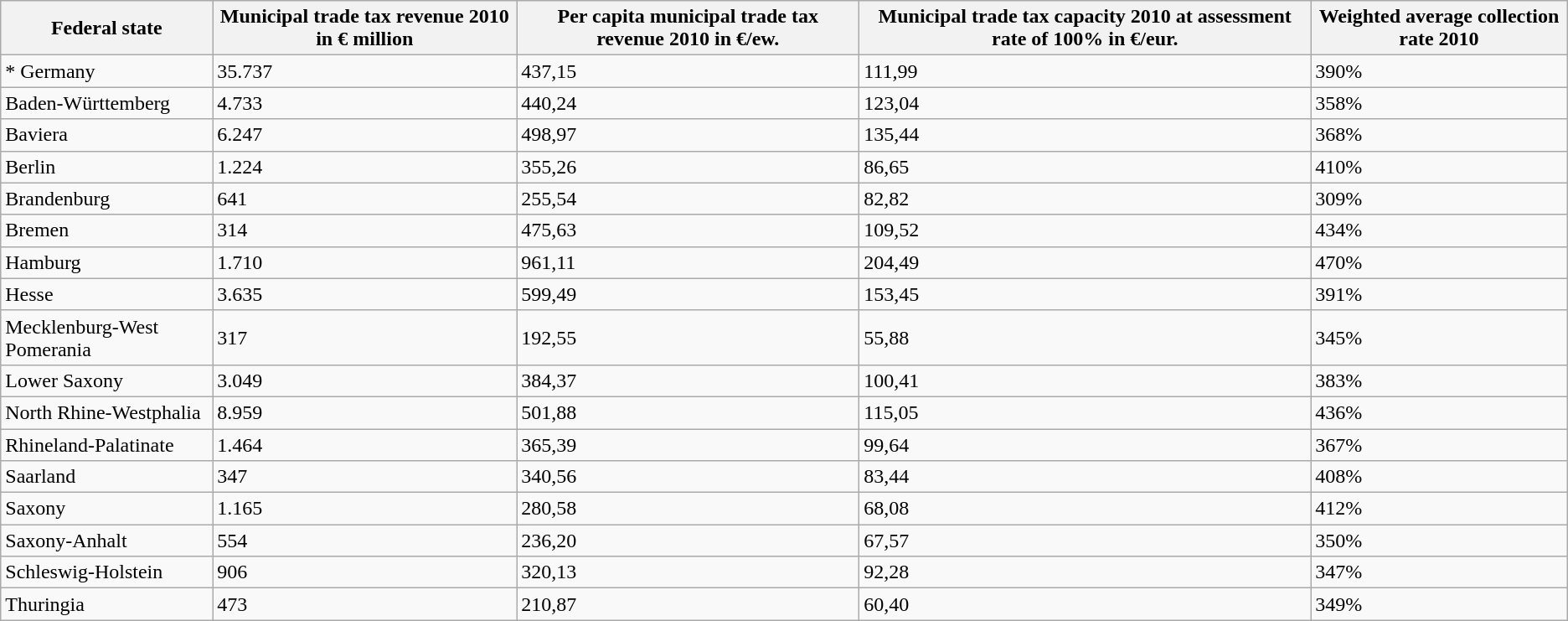<table class="wikitable sortable">
<tr>
<th>Federal state</th>
<th>Municipal trade tax revenue 2010 in € million</th>
<th>Per capita municipal trade tax revenue 2010 in €/ew.</th>
<th>Municipal trade tax capacity 2010 at assessment rate of 100% in €/eur.</th>
<th>Weighted average collection rate 2010</th>
</tr>
<tr>
<td>* Germany</td>
<td>35.737</td>
<td>437,15</td>
<td>111,99</td>
<td>390%</td>
</tr>
<tr>
<td>Baden-Württemberg</td>
<td>4.733</td>
<td>440,24</td>
<td>123,04</td>
<td>358%</td>
</tr>
<tr>
<td>Baviera</td>
<td>6.247</td>
<td>498,97</td>
<td>135,44</td>
<td>368%</td>
</tr>
<tr>
<td>Berlin</td>
<td>1.224</td>
<td>355,26</td>
<td>86,65</td>
<td>410%</td>
</tr>
<tr>
<td>Brandenburg</td>
<td>641</td>
<td>255,54</td>
<td>82,82</td>
<td>309%</td>
</tr>
<tr>
<td>Bremen</td>
<td>314</td>
<td>475,63</td>
<td>109,52</td>
<td>434%</td>
</tr>
<tr>
<td>Hamburg</td>
<td>1.710</td>
<td>961,11</td>
<td>204,49</td>
<td>470%</td>
</tr>
<tr>
<td>Hesse</td>
<td>3.635</td>
<td>599,49</td>
<td>153,45</td>
<td>391%</td>
</tr>
<tr>
<td>Mecklenburg-West Pomerania</td>
<td>317</td>
<td>192,55</td>
<td>55,88</td>
<td>345%</td>
</tr>
<tr>
<td>Lower Saxony</td>
<td>3.049</td>
<td>384,37</td>
<td>100,41</td>
<td>383%</td>
</tr>
<tr>
<td>North Rhine-Westphalia</td>
<td>8.959</td>
<td>501,88</td>
<td>115,05</td>
<td>436%</td>
</tr>
<tr>
<td>Rhineland-Palatinate</td>
<td>1.464</td>
<td>365,39</td>
<td>99,64</td>
<td>367%</td>
</tr>
<tr>
<td>Saarland</td>
<td>347</td>
<td>340,56</td>
<td>83,44</td>
<td>408%</td>
</tr>
<tr>
<td>Saxony</td>
<td>1.165</td>
<td>280,58</td>
<td>68,08</td>
<td>412%</td>
</tr>
<tr>
<td>Saxony-Anhalt</td>
<td>554</td>
<td>236,20</td>
<td>67,57</td>
<td>350%</td>
</tr>
<tr>
<td>Schleswig-Holstein</td>
<td>906</td>
<td>320,13</td>
<td>92,28</td>
<td>347%</td>
</tr>
<tr>
<td>Thuringia</td>
<td>473</td>
<td>210,87</td>
<td>60,40</td>
<td>349%</td>
</tr>
</table>
